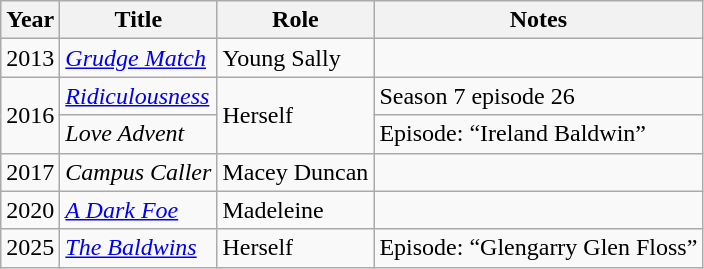<table class="wikitable">
<tr>
<th>Year</th>
<th>Title</th>
<th>Role</th>
<th>Notes</th>
</tr>
<tr>
<td>2013</td>
<td><em><a href='#'>Grudge Match</a></em></td>
<td>Young Sally</td>
<td></td>
</tr>
<tr>
<td rowspan="2">2016</td>
<td><em><a href='#'>Ridiculousness</a></em></td>
<td rowspan="2">Herself</td>
<td>Season 7 episode 26</td>
</tr>
<tr>
<td><em>Love Advent</em></td>
<td>Episode: “Ireland Baldwin”</td>
</tr>
<tr>
<td>2017</td>
<td><em>Campus Caller</em></td>
<td>Macey Duncan</td>
<td></td>
</tr>
<tr>
<td>2020</td>
<td><em><a href='#'>A Dark Foe</a></em></td>
<td>Madeleine</td>
<td></td>
</tr>
<tr>
<td>2025</td>
<td><em><a href='#'>The Baldwins</a></em></td>
<td>Herself</td>
<td>Episode: “Glengarry Glen Floss”</td>
</tr>
</table>
